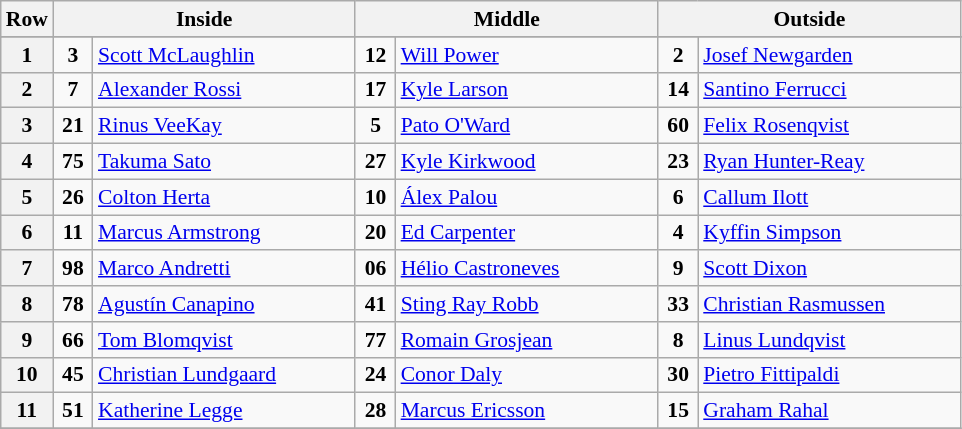<table class="wikitable" style="font-size: 90%;">
<tr>
<th>Row</th>
<th colspan=2 width="195">Inside</th>
<th colspan=2 width="195">Middle</th>
<th colspan=2 width="195">Outside</th>
</tr>
<tr>
</tr>
<tr>
<th>1</th>
<td align="center" width="20"><strong>3</strong></td>
<td> <a href='#'>Scott McLaughlin</a></td>
<td align="center" width="20"><strong>12</strong></td>
<td> <a href='#'>Will Power</a> </td>
<td align="center" width="20"><strong>2</strong></td>
<td> <a href='#'>Josef Newgarden</a> </td>
</tr>
<tr>
<th>2</th>
<td align="center" width="20"><strong>7</strong></td>
<td> <a href='#'>Alexander Rossi</a> </td>
<td align="center" width="20"><strong>17</strong></td>
<td> <a href='#'>Kyle Larson</a> </td>
<td align="center" width="20"><strong>14</strong></td>
<td> <a href='#'>Santino Ferrucci</a></td>
</tr>
<tr>
<th>3</th>
<td align="center" width="20"><strong>21</strong></td>
<td> <a href='#'>Rinus VeeKay</a></td>
<td align="center" width="20"><strong>5</strong></td>
<td> <a href='#'>Pato O'Ward</a></td>
<td align="center" width="20"><strong>60</strong></td>
<td> <a href='#'>Felix Rosenqvist</a></td>
</tr>
<tr>
<th>4</th>
<td align="center" width="20"><strong>75</strong></td>
<td> <a href='#'>Takuma Sato</a> </td>
<td align="center" width="20"><strong>27</strong></td>
<td> <a href='#'>Kyle Kirkwood</a></td>
<td align="center" width="20"><strong>23</strong></td>
<td> <a href='#'>Ryan Hunter-Reay</a> </td>
</tr>
<tr>
<th>5</th>
<td align="center" width="20"><strong>26</strong></td>
<td> <a href='#'>Colton Herta</a></td>
<td align="center" width="20"><strong>10</strong></td>
<td> <a href='#'>Álex Palou</a></td>
<td align="center" width="20"><strong>6</strong></td>
<td> <a href='#'>Callum Ilott</a></td>
</tr>
<tr>
<th>6</th>
<td align="center" width="20"><strong>11</strong></td>
<td> <a href='#'>Marcus Armstrong</a> </td>
<td align="center" width="20"><strong>20</strong></td>
<td> <a href='#'>Ed Carpenter</a></td>
<td align="center" width="20"><strong>4</strong></td>
<td> <a href='#'>Kyffin Simpson</a> </td>
</tr>
<tr>
<th>7</th>
<td align="center" width="20"><strong>98</strong></td>
<td> <a href='#'>Marco Andretti</a></td>
<td align="center" width="20"><strong>06</strong></td>
<td> <a href='#'>Hélio Castroneves</a> </td>
<td align="center" width="20"><strong>9</strong></td>
<td> <a href='#'>Scott Dixon</a> </td>
</tr>
<tr>
<th>8</th>
<td align="center" width="20"><strong>78</strong></td>
<td> <a href='#'>Agustín Canapino</a></td>
<td align="center" width="20"><strong>41</strong></td>
<td> <a href='#'>Sting Ray Robb</a></td>
<td align="center" width="20"><strong>33</strong></td>
<td> <a href='#'>Christian Rasmussen</a> </td>
</tr>
<tr>
<th>9</th>
<td align="center" width="20"><strong>66</strong></td>
<td> <a href='#'>Tom Blomqvist</a> </td>
<td align="center" width="20"><strong>77</strong></td>
<td> <a href='#'>Romain Grosjean</a></td>
<td align="center" width="20"><strong>8</strong></td>
<td> <a href='#'>Linus Lundqvist</a> </td>
</tr>
<tr>
<th>10</th>
<td align="center" width="20"><strong>45</strong></td>
<td> <a href='#'>Christian Lundgaard</a></td>
<td align="center" width="20"><strong>24</strong></td>
<td> <a href='#'>Conor Daly</a></td>
<td align="center" width="20"><strong>30</strong></td>
<td> <a href='#'>Pietro Fittipaldi</a></td>
</tr>
<tr>
<th>11</th>
<td align="center" width="20"><strong>51</strong></td>
<td> <a href='#'>Katherine Legge</a></td>
<td align="center" width="20"><strong>28</strong></td>
<td> <a href='#'>Marcus Ericsson</a> </td>
<td align="center" width="20"><strong>15</strong></td>
<td> <a href='#'>Graham Rahal</a></td>
</tr>
<tr>
</tr>
</table>
